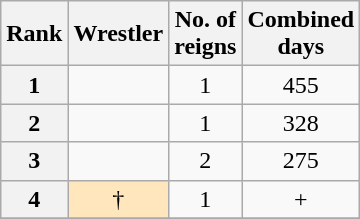<table class="wikitable sortable" style="text-align: center">
<tr>
<th>Rank</th>
<th>Wrestler</th>
<th>No. of<br>reigns</th>
<th>Combined<br>days</th>
</tr>
<tr>
<th>1</th>
<td></td>
<td>1</td>
<td>455</td>
</tr>
<tr>
<th>2</th>
<td></td>
<td>1</td>
<td>328</td>
</tr>
<tr>
<th>3</th>
<td></td>
<td>2</td>
<td>275</td>
</tr>
<tr>
<th>4</th>
<td style="background-color:#FFE6BD"> †</td>
<td>1</td>
<td>+</td>
</tr>
<tr>
</tr>
</table>
